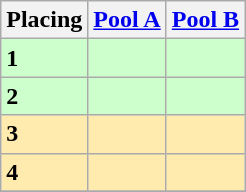<table class=wikitable style="border:1px solid #AAAAAA;">
<tr>
<th>Placing</th>
<th><a href='#'>Pool A</a></th>
<th><a href='#'>Pool B</a></th>
</tr>
<tr style="background: #ccffcc;">
<td><strong>1</strong></td>
<td></td>
<td></td>
</tr>
<tr style="background: #ccffcc;">
<td><strong>2</strong></td>
<td></td>
<td></td>
</tr>
<tr style="background: #ffebad;">
<td><strong>3</strong></td>
<td></td>
<td></td>
</tr>
<tr style="background: #ffebad;">
<td><strong>4</strong></td>
<td></td>
<td></td>
</tr>
<tr>
</tr>
</table>
